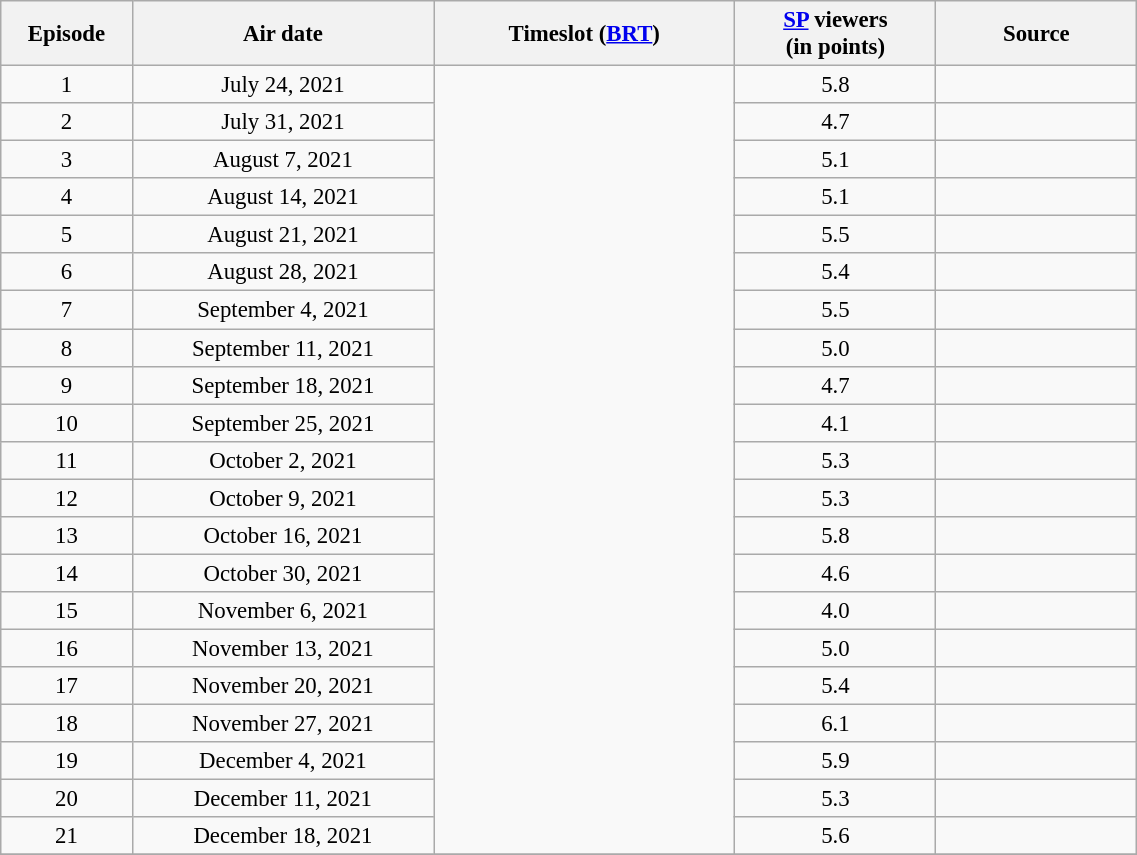<table class="wikitable sortable" style="text-align:center; font-size:95%; width: 60%">
<tr>
<th width="05.0%">Episode</th>
<th width="15.0%">Air date</th>
<th width="15.0%">Timeslot (<a href='#'>BRT</a>)</th>
<th width="10.0%"><a href='#'>SP</a> viewers<br>(in points)</th>
<th width="10.0%">Source</th>
</tr>
<tr>
<td>1</td>
<td>July 24, 2021</td>
<td rowspan=21></td>
<td>5.8</td>
<td></td>
</tr>
<tr>
<td>2</td>
<td>July 31, 2021</td>
<td>4.7</td>
<td></td>
</tr>
<tr>
<td>3</td>
<td>August 7, 2021</td>
<td>5.1</td>
<td></td>
</tr>
<tr>
<td>4</td>
<td>August 14, 2021</td>
<td>5.1</td>
<td></td>
</tr>
<tr>
<td>5</td>
<td>August 21, 2021</td>
<td>5.5</td>
<td></td>
</tr>
<tr>
<td>6</td>
<td>August 28, 2021</td>
<td>5.4</td>
<td></td>
</tr>
<tr>
<td>7</td>
<td>September 4, 2021</td>
<td>5.5</td>
<td></td>
</tr>
<tr>
<td>8</td>
<td>September 11, 2021</td>
<td>5.0</td>
<td></td>
</tr>
<tr>
<td>9</td>
<td>September 18, 2021</td>
<td>4.7</td>
<td></td>
</tr>
<tr>
<td>10</td>
<td>September 25, 2021</td>
<td>4.1</td>
<td></td>
</tr>
<tr>
<td>11</td>
<td>October 2, 2021</td>
<td>5.3</td>
<td></td>
</tr>
<tr>
<td>12</td>
<td>October 9, 2021</td>
<td>5.3</td>
<td></td>
</tr>
<tr>
<td>13</td>
<td>October 16, 2021</td>
<td>5.8</td>
<td></td>
</tr>
<tr>
<td>14</td>
<td>October 30, 2021</td>
<td>4.6</td>
<td></td>
</tr>
<tr>
<td>15</td>
<td>November 6, 2021</td>
<td>4.0</td>
<td></td>
</tr>
<tr>
<td>16</td>
<td>November 13, 2021</td>
<td>5.0</td>
<td></td>
</tr>
<tr>
<td>17</td>
<td>November 20, 2021</td>
<td>5.4</td>
<td></td>
</tr>
<tr>
<td>18</td>
<td>November 27, 2021</td>
<td>6.1</td>
<td></td>
</tr>
<tr>
<td>19</td>
<td>December 4, 2021</td>
<td>5.9</td>
<td></td>
</tr>
<tr>
<td>20</td>
<td>December 11, 2021</td>
<td>5.3</td>
<td></td>
</tr>
<tr>
<td>21</td>
<td>December 18, 2021</td>
<td>5.6</td>
<td></td>
</tr>
<tr>
</tr>
</table>
